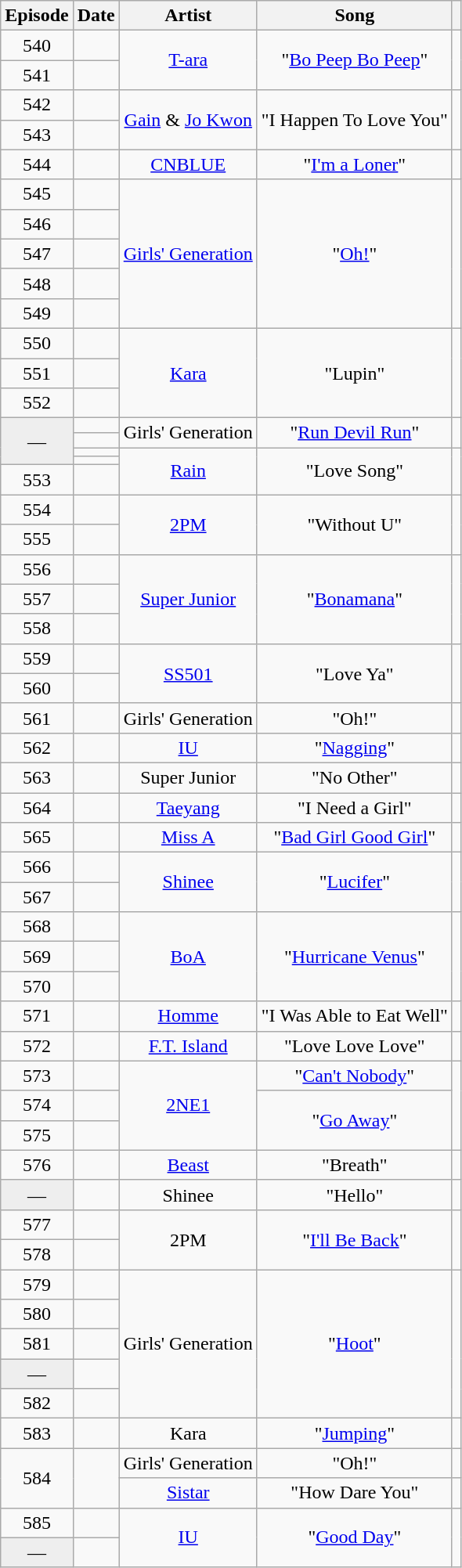<table class="sortable wikitable" style=text-align:center>
<tr>
<th>Episode</th>
<th>Date</th>
<th>Artist</th>
<th>Song</th>
<th class="unsortable"></th>
</tr>
<tr>
<td>540</td>
<td></td>
<td rowspan="2"><a href='#'>T-ara</a></td>
<td rowspan="2">"<a href='#'>Bo Peep Bo Peep</a>"</td>
<td rowspan="2"></td>
</tr>
<tr>
<td>541</td>
<td></td>
</tr>
<tr>
<td>542</td>
<td></td>
<td rowspan="2"><a href='#'>Gain</a> & <a href='#'>Jo Kwon</a></td>
<td rowspan="2">"I Happen To Love You"</td>
<td rowspan="2"></td>
</tr>
<tr>
<td>543</td>
<td></td>
</tr>
<tr>
<td>544</td>
<td></td>
<td><a href='#'>CNBLUE</a></td>
<td>"<a href='#'>I'm a Loner</a>"</td>
<td></td>
</tr>
<tr>
<td>545</td>
<td></td>
<td rowspan="5"><a href='#'>Girls' Generation</a></td>
<td rowspan="5">"<a href='#'>Oh!</a>"</td>
<td rowspan="5"></td>
</tr>
<tr>
<td>546</td>
<td></td>
</tr>
<tr>
<td>547</td>
<td></td>
</tr>
<tr>
<td>548</td>
<td></td>
</tr>
<tr>
<td>549</td>
<td></td>
</tr>
<tr>
<td>550</td>
<td></td>
<td rowspan="3"><a href='#'>Kara</a></td>
<td rowspan="3">"Lupin"</td>
<td rowspan="3"></td>
</tr>
<tr>
<td>551</td>
<td></td>
</tr>
<tr>
<td>552</td>
<td></td>
</tr>
<tr>
<td rowspan="4" style="background:#eee;">—</td>
<td></td>
<td rowspan="2">Girls' Generation</td>
<td rowspan="2">"<a href='#'>Run Devil Run</a>"</td>
<td rowspan="2"></td>
</tr>
<tr>
<td></td>
</tr>
<tr>
<td></td>
<td rowspan="3"><a href='#'>Rain</a></td>
<td rowspan="3">"Love Song"</td>
<td rowspan="3"></td>
</tr>
<tr>
<td></td>
</tr>
<tr>
<td>553</td>
<td></td>
</tr>
<tr>
<td>554</td>
<td></td>
<td rowspan="2"><a href='#'>2PM</a></td>
<td rowspan="2">"Without U"</td>
<td rowspan="2"></td>
</tr>
<tr>
<td>555</td>
<td></td>
</tr>
<tr>
<td>556</td>
<td></td>
<td rowspan="3"><a href='#'>Super Junior</a></td>
<td rowspan="3">"<a href='#'>Bonamana</a>"</td>
<td rowspan="3"></td>
</tr>
<tr>
<td>557</td>
<td></td>
</tr>
<tr>
<td>558</td>
<td></td>
</tr>
<tr>
<td>559</td>
<td></td>
<td rowspan="2"><a href='#'>SS501</a></td>
<td rowspan="2">"Love Ya"</td>
<td rowspan="2"></td>
</tr>
<tr>
<td>560</td>
<td></td>
</tr>
<tr>
<td>561</td>
<td></td>
<td>Girls' Generation</td>
<td>"Oh!"</td>
<td></td>
</tr>
<tr>
<td>562</td>
<td></td>
<td><a href='#'>IU</a></td>
<td>"<a href='#'>Nagging</a>"</td>
<td></td>
</tr>
<tr>
<td>563</td>
<td></td>
<td>Super Junior</td>
<td>"No Other"</td>
<td></td>
</tr>
<tr>
<td>564</td>
<td></td>
<td><a href='#'>Taeyang</a></td>
<td>"I Need a Girl"</td>
<td></td>
</tr>
<tr>
<td>565</td>
<td></td>
<td><a href='#'>Miss A</a></td>
<td>"<a href='#'>Bad Girl Good Girl</a>"</td>
<td></td>
</tr>
<tr>
<td>566</td>
<td></td>
<td rowspan="2"><a href='#'>Shinee</a></td>
<td rowspan="2">"<a href='#'>Lucifer</a>"</td>
<td rowspan="2"></td>
</tr>
<tr>
<td>567</td>
<td></td>
</tr>
<tr>
<td>568</td>
<td></td>
<td rowspan="3"><a href='#'>BoA</a></td>
<td rowspan="3">"<a href='#'>Hurricane Venus</a>"</td>
<td rowspan="3"></td>
</tr>
<tr>
<td>569</td>
<td></td>
</tr>
<tr>
<td>570</td>
<td></td>
</tr>
<tr>
<td>571</td>
<td></td>
<td><a href='#'>Homme</a></td>
<td>"I Was Able to Eat Well"</td>
<td></td>
</tr>
<tr>
<td>572</td>
<td></td>
<td><a href='#'>F.T. Island</a></td>
<td>"Love Love Love"</td>
<td></td>
</tr>
<tr>
<td>573</td>
<td></td>
<td rowspan="3"><a href='#'>2NE1</a></td>
<td>"<a href='#'>Can't Nobody</a>"</td>
<td rowspan="3"></td>
</tr>
<tr>
<td>574</td>
<td></td>
<td rowspan="2">"<a href='#'>Go Away</a>"</td>
</tr>
<tr>
<td>575</td>
<td></td>
</tr>
<tr>
<td>576</td>
<td></td>
<td><a href='#'>Beast</a></td>
<td>"Breath"</td>
<td></td>
</tr>
<tr>
<td style="background:#eee;">—</td>
<td></td>
<td>Shinee</td>
<td>"Hello"</td>
<td></td>
</tr>
<tr>
<td>577</td>
<td></td>
<td rowspan="2">2PM</td>
<td rowspan="2">"<a href='#'>I'll Be Back</a>"</td>
<td rowspan="2"></td>
</tr>
<tr>
<td>578</td>
<td></td>
</tr>
<tr>
<td>579</td>
<td></td>
<td rowspan="5">Girls' Generation</td>
<td rowspan="5">"<a href='#'>Hoot</a>"</td>
<td rowspan="5"></td>
</tr>
<tr>
<td>580</td>
<td></td>
</tr>
<tr>
<td>581</td>
<td></td>
</tr>
<tr>
<td style="background:#eee;">—</td>
<td></td>
</tr>
<tr>
<td>582</td>
<td></td>
</tr>
<tr>
<td>583</td>
<td></td>
<td>Kara</td>
<td>"<a href='#'>Jumping</a>"</td>
<td></td>
</tr>
<tr>
<td rowspan="2">584</td>
<td rowspan="2"></td>
<td>Girls' Generation</td>
<td>"Oh!"</td>
<td></td>
</tr>
<tr>
<td><a href='#'>Sistar</a></td>
<td>"How Dare You"</td>
<td></td>
</tr>
<tr>
<td>585</td>
<td></td>
<td rowspan="2"><a href='#'>IU</a></td>
<td rowspan="2">"<a href='#'>Good Day</a>"</td>
<td rowspan="2"></td>
</tr>
<tr>
<td style="background:#eee;">—</td>
<td></td>
</tr>
</table>
